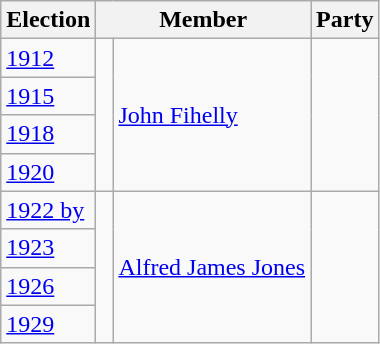<table class="wikitable">
<tr>
<th>Election</th>
<th colspan="2">Member</th>
<th>Party</th>
</tr>
<tr>
<td><a href='#'>1912</a></td>
<td rowspan="4" > </td>
<td rowspan="4"><a href='#'>John Fihelly</a></td>
<td rowspan="4"></td>
</tr>
<tr>
<td><a href='#'>1915</a></td>
</tr>
<tr>
<td><a href='#'>1918</a></td>
</tr>
<tr>
<td><a href='#'>1920</a></td>
</tr>
<tr>
<td><a href='#'>1922 by</a></td>
<td rowspan="4" > </td>
<td rowspan="4"><a href='#'>Alfred James Jones</a></td>
<td rowspan="4"></td>
</tr>
<tr>
<td><a href='#'>1923</a></td>
</tr>
<tr>
<td><a href='#'>1926</a></td>
</tr>
<tr>
<td><a href='#'>1929</a></td>
</tr>
</table>
